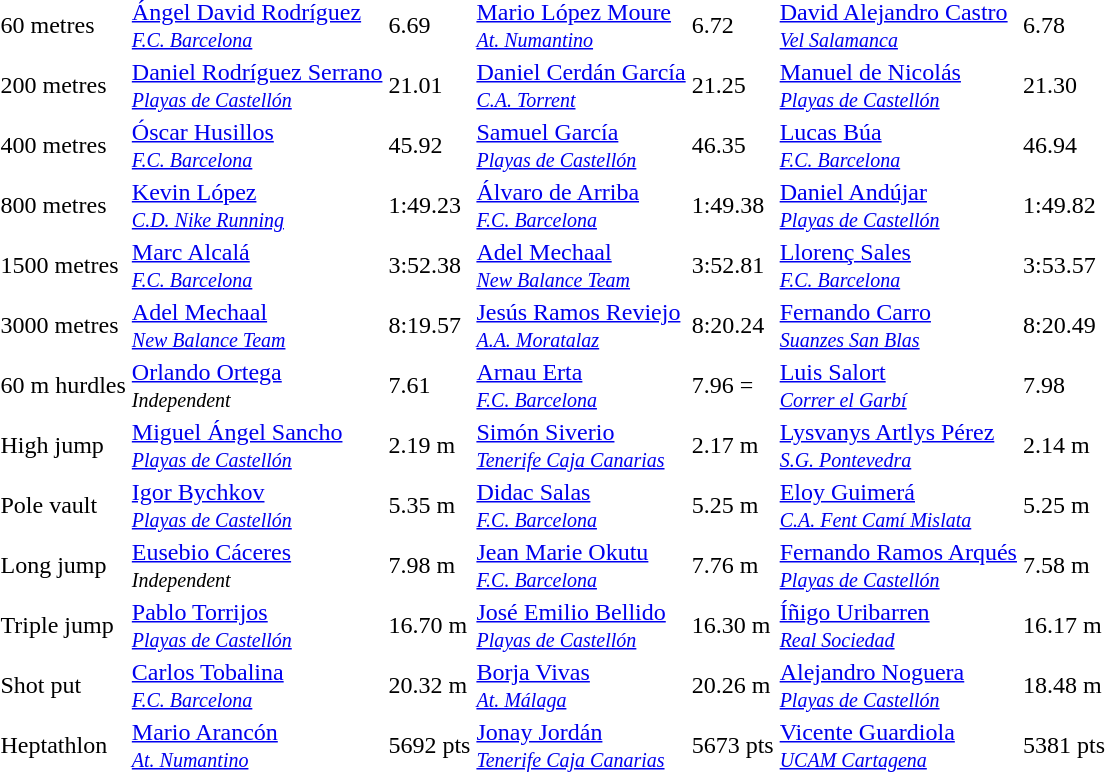<table>
<tr>
<td>60 metres</td>
<td><a href='#'>Ángel David Rodríguez</a><br><small><a href='#'><em>F.C. Barcelona</em></a></small></td>
<td>6.69</td>
<td><a href='#'>Mario López Moure</a><br><small><a href='#'><em>At. Numantino</em></a></small></td>
<td>6.72 </td>
<td><a href='#'>David Alejandro Castro</a><br><small><em><a href='#'>Vel Salamanca</a></em></small></td>
<td>6.78 </td>
</tr>
<tr>
<td>200 metres</td>
<td><a href='#'>Daniel Rodríguez Serrano</a><br><small><a href='#'><em>Playas de Castellón</em></a></small></td>
<td>21.01 </td>
<td><a href='#'>Daniel Cerdán García</a><br><small><a href='#'><em>C.A. Torrent</em></a></small></td>
<td>21.25</td>
<td><a href='#'>Manuel de Nicolás</a><br><small><a href='#'><em>Playas de Castellón</em></a></small></td>
<td>21.30</td>
</tr>
<tr>
<td>400 metres</td>
<td><a href='#'>Óscar Husillos</a><br><small><a href='#'><em>F.C. Barcelona</em></a></small></td>
<td>45.92 </td>
<td><a href='#'>Samuel García</a><br><small><a href='#'><em>Playas de Castellón</em></a></small></td>
<td>46.35 </td>
<td><a href='#'>Lucas Búa</a><br><small><a href='#'><em>F.C. Barcelona</em></a></small></td>
<td>46.94</td>
</tr>
<tr>
<td>800 metres</td>
<td><a href='#'>Kevin López</a><br><small><a href='#'><em>C.D. Nike Running</em></a></small></td>
<td>1:49.23</td>
<td><a href='#'>Álvaro de Arriba</a><br><small><a href='#'><em>F.C. Barcelona</em></a></small></td>
<td>1:49.38</td>
<td><a href='#'>Daniel Andújar</a><br><small><a href='#'><em>Playas de Castellón</em></a></small></td>
<td>1:49.82</td>
</tr>
<tr>
<td>1500 metres</td>
<td><a href='#'>Marc Alcalá</a><br><small><a href='#'><em>F.C. Barcelona</em></a></small></td>
<td>3:52.38</td>
<td><a href='#'>Adel Mechaal</a><br><small><em><a href='#'>New Balance Team</a></em></small></td>
<td>3:52.81</td>
<td><a href='#'>Llorenç Sales</a><br><small><a href='#'><em>F.C. Barcelona</em></a></small></td>
<td>3:53.57</td>
</tr>
<tr>
<td>3000 metres</td>
<td><a href='#'>Adel Mechaal</a><br><small><em><a href='#'>New Balance Team</a></em></small></td>
<td>8:19.57</td>
<td><a href='#'>Jesús Ramos Reviejo</a><br><small><a href='#'><em>A.A. Moratalaz</em></a></small></td>
<td>8:20.24</td>
<td><a href='#'>Fernando Carro</a><br><small><em><a href='#'>Suanzes San Blas</a></em></small></td>
<td>8:20.49</td>
</tr>
<tr>
<td>60 m hurdles</td>
<td><a href='#'>Orlando Ortega</a><br><small><em>Independent</em></small></td>
<td>7.61</td>
<td><a href='#'>Arnau Erta</a><br><small><a href='#'><em>F.C. Barcelona</em></a></small></td>
<td>7.96 =</td>
<td><a href='#'>Luis Salort</a><br><small><em><a href='#'>Correr el Garbí</a></em></small></td>
<td>7.98</td>
</tr>
<tr>
<td>High jump</td>
<td><a href='#'>Miguel Ángel Sancho</a><br><small><a href='#'><em>Playas de Castellón</em></a></small></td>
<td>2.19 m</td>
<td><a href='#'>Simón Siverio</a><br><small><a href='#'><em>Tenerife Caja Canarias</em></a></small></td>
<td>2.17 m</td>
<td><a href='#'>Lysvanys Artlys Pérez</a><br><small><em><a href='#'>S.G. Pontevedra</a></em></small></td>
<td>2.14 m</td>
</tr>
<tr>
<td>Pole vault</td>
<td><a href='#'>Igor Bychkov</a><br><small><a href='#'><em>Playas de Castellón</em></a></small></td>
<td>5.35 m</td>
<td><a href='#'>Didac Salas</a><br><small><a href='#'><em>F.C. Barcelona</em></a></small></td>
<td>5.25 m</td>
<td><a href='#'>Eloy Guimerá</a><br><small><a href='#'><em>C.A. Fent Camí Mislata</em></a></small></td>
<td>5.25 m</td>
</tr>
<tr>
<td>Long jump</td>
<td><a href='#'>Eusebio Cáceres</a><br><small><em>Independent</em></small></td>
<td>7.98 m</td>
<td><a href='#'>Jean Marie Okutu</a><br><small><a href='#'><em>F.C. Barcelona</em></a></small></td>
<td>7.76 m</td>
<td><a href='#'>Fernando Ramos Arqués</a><br><small><a href='#'><em>Playas de Castellón</em></a></small></td>
<td>7.58 m</td>
</tr>
<tr>
<td>Triple jump</td>
<td><a href='#'>Pablo Torrijos</a><br><small><a href='#'><em>Playas de Castellón</em></a></small></td>
<td>16.70 m</td>
<td><a href='#'>José Emilio Bellido</a><br><small><a href='#'><em>Playas de Castellón</em></a></small></td>
<td>16.30 m</td>
<td><a href='#'>Íñigo Uribarren</a><br><small><a href='#'><em>Real Sociedad</em></a></small></td>
<td>16.17 m </td>
</tr>
<tr>
<td>Shot put</td>
<td><a href='#'>Carlos Tobalina</a><br><small><a href='#'><em>F.C. Barcelona</em></a></small></td>
<td>20.32 m</td>
<td><a href='#'>Borja Vivas</a><br><small><a href='#'><em>At. Málaga</em></a></small></td>
<td>20.26 m</td>
<td><a href='#'>Alejandro Noguera</a><br><small><a href='#'><em>Playas de Castellón</em></a></small></td>
<td>18.48 m</td>
</tr>
<tr>
<td>Heptathlon</td>
<td><a href='#'>Mario Arancón</a><br><small><a href='#'><em>At. Numantino</em></a></small></td>
<td>5692 pts </td>
<td><a href='#'>Jonay Jordán</a><br><small><a href='#'><em>Tenerife Caja Canarias</em></a></small></td>
<td>5673 pts </td>
<td><a href='#'>Vicente Guardiola</a><br><small><em><a href='#'>UCAM Cartagena</a></em></small></td>
<td>5381 pts</td>
</tr>
</table>
